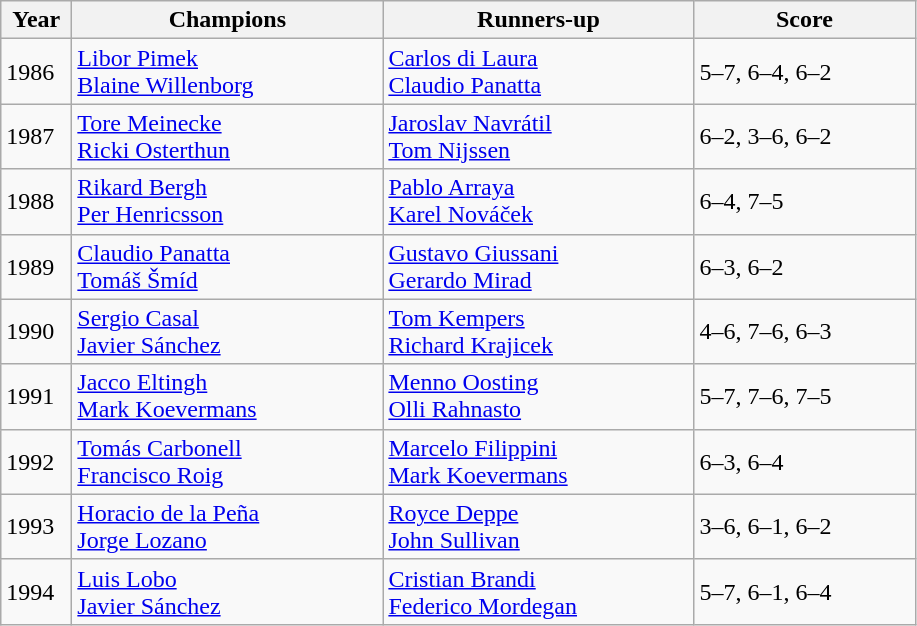<table class="wikitable">
<tr>
<th style="width:40px">Year</th>
<th style="width:200px">Champions</th>
<th style="width:200px">Runners-up</th>
<th style="width:140px" class="unsortable">Score</th>
</tr>
<tr>
<td>1986</td>
<td> <a href='#'>Libor Pimek</a> <br>  <a href='#'>Blaine Willenborg</a></td>
<td> <a href='#'>Carlos di Laura</a> <br>  <a href='#'>Claudio Panatta</a></td>
<td>5–7, 6–4, 6–2</td>
</tr>
<tr>
<td>1987</td>
<td> <a href='#'>Tore Meinecke</a> <br>  <a href='#'>Ricki Osterthun</a></td>
<td> <a href='#'>Jaroslav Navrátil</a> <br>  <a href='#'>Tom Nijssen</a></td>
<td>6–2, 3–6, 6–2</td>
</tr>
<tr>
<td>1988</td>
<td> <a href='#'>Rikard Bergh</a> <br>  <a href='#'>Per Henricsson</a></td>
<td> <a href='#'>Pablo Arraya</a> <br>  <a href='#'>Karel Nováček</a></td>
<td>6–4, 7–5</td>
</tr>
<tr>
<td>1989</td>
<td> <a href='#'>Claudio Panatta</a> <br>  <a href='#'>Tomáš Šmíd</a></td>
<td> <a href='#'>Gustavo Giussani</a> <br>  <a href='#'>Gerardo Mirad</a></td>
<td>6–3, 6–2</td>
</tr>
<tr>
<td>1990</td>
<td> <a href='#'>Sergio Casal</a> <br>  <a href='#'>Javier Sánchez</a></td>
<td> <a href='#'>Tom Kempers</a> <br>  <a href='#'>Richard Krajicek</a></td>
<td>4–6, 7–6, 6–3</td>
</tr>
<tr>
<td>1991</td>
<td> <a href='#'>Jacco Eltingh</a> <br>  <a href='#'>Mark Koevermans</a></td>
<td> <a href='#'>Menno Oosting</a> <br>  <a href='#'>Olli Rahnasto</a></td>
<td>5–7, 7–6, 7–5</td>
</tr>
<tr>
<td>1992</td>
<td> <a href='#'>Tomás Carbonell</a> <br>  <a href='#'>Francisco Roig</a></td>
<td> <a href='#'>Marcelo Filippini</a> <br>  <a href='#'>Mark Koevermans</a></td>
<td>6–3, 6–4</td>
</tr>
<tr>
<td>1993</td>
<td> <a href='#'>Horacio de la Peña</a> <br>  <a href='#'>Jorge Lozano</a></td>
<td> <a href='#'>Royce Deppe</a> <br>  <a href='#'>John Sullivan</a></td>
<td>3–6, 6–1, 6–2</td>
</tr>
<tr>
<td>1994</td>
<td> <a href='#'>Luis Lobo</a> <br>  <a href='#'>Javier Sánchez</a></td>
<td> <a href='#'>Cristian Brandi</a> <br>  <a href='#'>Federico Mordegan</a></td>
<td>5–7, 6–1, 6–4</td>
</tr>
</table>
